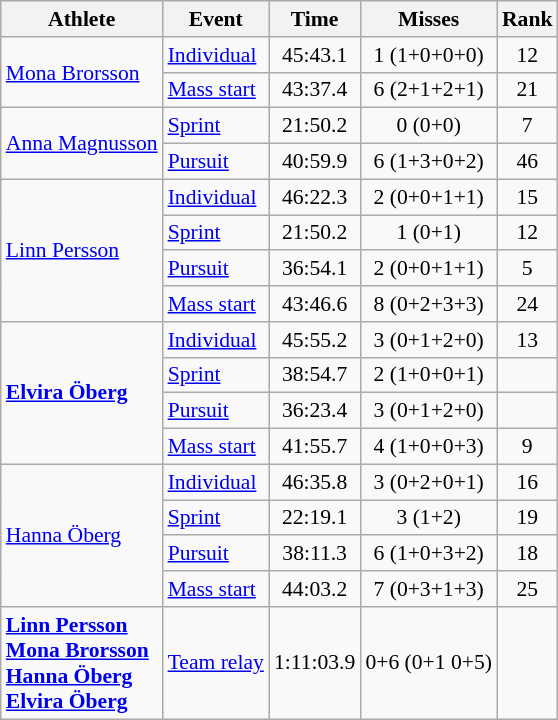<table class="wikitable" style="font-size:90%">
<tr>
<th>Athlete</th>
<th>Event</th>
<th>Time</th>
<th>Misses</th>
<th>Rank</th>
</tr>
<tr align=center>
<td align=left rowspan=2><a href='#'>Mona Brorsson</a></td>
<td align="left"><a href='#'>Individual</a></td>
<td>45:43.1</td>
<td>1 (1+0+0+0)</td>
<td>12</td>
</tr>
<tr align="center">
<td align="left"><a href='#'>Mass start</a></td>
<td>43:37.4</td>
<td>6 (2+1+2+1)</td>
<td>21</td>
</tr>
<tr align="center">
<td align="left" rowspan="2"><a href='#'>Anna Magnusson</a></td>
<td align="left"><a href='#'>Sprint</a></td>
<td>21:50.2</td>
<td>0 (0+0)</td>
<td>7</td>
</tr>
<tr align="center">
<td align="left"><a href='#'>Pursuit</a></td>
<td>40:59.9</td>
<td>6 (1+3+0+2)</td>
<td>46</td>
</tr>
<tr align="center">
<td align="left" rowspan=4><a href='#'>Linn Persson</a></td>
<td align="left"><a href='#'>Individual</a></td>
<td>46:22.3</td>
<td>2 (0+0+1+1)</td>
<td>15</td>
</tr>
<tr align="center">
<td align="left"><a href='#'>Sprint</a></td>
<td>21:50.2</td>
<td>1 (0+1)</td>
<td>12</td>
</tr>
<tr align="center">
<td align="left"><a href='#'>Pursuit</a></td>
<td>36:54.1</td>
<td>2 (0+0+1+1)</td>
<td>5</td>
</tr>
<tr align="center">
<td align="left"><a href='#'>Mass start</a></td>
<td>43:46.6</td>
<td>8 (0+2+3+3)</td>
<td>24</td>
</tr>
<tr align="center">
<td align="left" rowspan=4><strong><a href='#'>Elvira Öberg</a></strong></td>
<td align="left"><a href='#'>Individual</a></td>
<td>45:55.2</td>
<td>3 (0+1+2+0)</td>
<td>13</td>
</tr>
<tr align="center">
<td align="left"><a href='#'>Sprint</a></td>
<td>38:54.7</td>
<td>2 (1+0+0+1)</td>
<td></td>
</tr>
<tr align="center">
<td align="left"><a href='#'>Pursuit</a></td>
<td>36:23.4</td>
<td>3 (0+1+2+0)</td>
<td></td>
</tr>
<tr align="center">
<td align="left"><a href='#'>Mass start</a></td>
<td>41:55.7</td>
<td>4 (1+0+0+3)</td>
<td>9</td>
</tr>
<tr align="center">
<td align="left" rowspan=4><a href='#'>Hanna Öberg</a></td>
<td align="left"><a href='#'>Individual</a></td>
<td>46:35.8</td>
<td>3 (0+2+0+1)</td>
<td>16</td>
</tr>
<tr align="center">
<td align="left"><a href='#'>Sprint</a></td>
<td>22:19.1</td>
<td>3 (1+2)</td>
<td>19</td>
</tr>
<tr align="center">
<td align="left"><a href='#'>Pursuit</a></td>
<td>38:11.3</td>
<td>6 (1+0+3+2)</td>
<td>18</td>
</tr>
<tr align="center">
<td align="left"><a href='#'>Mass start</a></td>
<td>44:03.2</td>
<td>7 (0+3+1+3)</td>
<td>25</td>
</tr>
<tr align="center">
<td align=left><strong><a href='#'>Linn Persson</a><br><a href='#'>Mona Brorsson</a><br><a href='#'>Hanna Öberg</a><br><a href='#'>Elvira Öberg</a></strong></td>
<td align=left><a href='#'>Team relay</a></td>
<td>1:11:03.9</td>
<td>0+6 (0+1 0+5)</td>
<td></td>
</tr>
</table>
